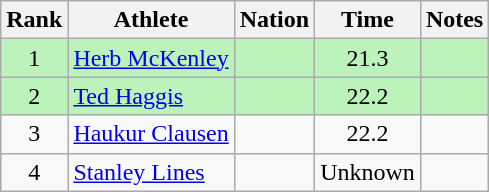<table class="wikitable sortable" style="text-align:center">
<tr>
<th>Rank</th>
<th>Athlete</th>
<th>Nation</th>
<th>Time</th>
<th>Notes</th>
</tr>
<tr bgcolor=#bbf3bb>
<td>1</td>
<td align=left><a href='#'>Herb McKenley</a></td>
<td align=left></td>
<td>21.3</td>
<td></td>
</tr>
<tr bgcolor=#bbf3bb>
<td>2</td>
<td align=left><a href='#'>Ted Haggis</a></td>
<td align=left></td>
<td>22.2</td>
<td></td>
</tr>
<tr>
<td>3</td>
<td align=left><a href='#'>Haukur Clausen</a></td>
<td align=left></td>
<td>22.2</td>
<td></td>
</tr>
<tr>
<td>4</td>
<td align=left><a href='#'>Stanley Lines</a></td>
<td align=left></td>
<td data-sort-value=30.0>Unknown</td>
<td></td>
</tr>
</table>
